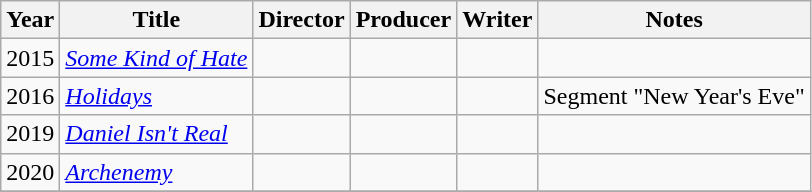<table class="wikitable">
<tr>
<th>Year</th>
<th>Title</th>
<th>Director</th>
<th>Producer</th>
<th>Writer</th>
<th>Notes</th>
</tr>
<tr>
<td>2015</td>
<td><a href='#'><em>Some Kind of Hate</em></a></td>
<td></td>
<td></td>
<td></td>
<td></td>
</tr>
<tr>
<td>2016</td>
<td><a href='#'><em>Holidays</em></a></td>
<td></td>
<td></td>
<td></td>
<td>Segment "New Year's Eve"</td>
</tr>
<tr>
<td>2019</td>
<td><em><a href='#'>Daniel Isn't Real</a></em></td>
<td></td>
<td></td>
<td></td>
<td></td>
</tr>
<tr>
<td>2020</td>
<td><a href='#'><em>Archenemy</em></a></td>
<td></td>
<td></td>
<td></td>
<td></td>
</tr>
<tr>
</tr>
</table>
